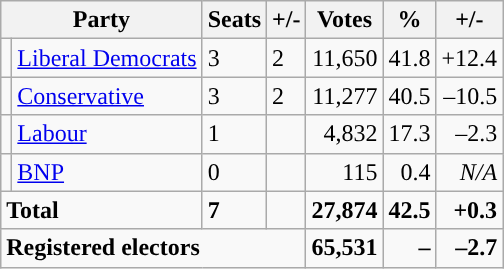<table class="wikitable sortable">
<tr>
<th colspan="2">Party</th>
<th>Seats</th>
<th>+/-</th>
<th>Votes</th>
<th>%</th>
<th>+/-</th>
</tr>
<tr>
<td style="background-color: "></td>
<td><a href='#'>Liberal Democrats</a></td>
<td>3</td>
<td> 2</td>
<td style="text-align:right;">11,650</td>
<td style="text-align:right;">41.8</td>
<td style="text-align:right;">+12.4</td>
</tr>
<tr>
<td style="background-color: "></td>
<td><a href='#'>Conservative</a></td>
<td>3</td>
<td> 2</td>
<td style="text-align:right;">11,277</td>
<td style="text-align:right;">40.5</td>
<td style="text-align:right;">–10.5</td>
</tr>
<tr>
<td style="background-color: "></td>
<td><a href='#'>Labour</a></td>
<td>1</td>
<td></td>
<td style="text-align:right;">4,832</td>
<td style="text-align:right;">17.3</td>
<td style="text-align:right;">–2.3</td>
</tr>
<tr>
<td style="background-color: "></td>
<td><a href='#'>BNP</a></td>
<td>0</td>
<td></td>
<td style="text-align:right;">115</td>
<td style="text-align:right;">0.4</td>
<td style="text-align:right;"><em>N/A</em></td>
</tr>
<tr>
<td colspan="2"><strong>Total</strong></td>
<td><strong>7</strong></td>
<td></td>
<td style="text-align:right;"><strong>27,874</strong></td>
<td style="text-align:right;"><strong>42.5</strong></td>
<td style="text-align:right;"><strong>+0.3</strong></td>
</tr>
<tr>
<td colspan="4"><strong>Registered electors</strong></td>
<td style="text-align:right;"><strong>65,531</strong></td>
<td style="text-align:right;"><strong>–</strong></td>
<td style="text-align:right;"><strong>–2.7</strong></td>
</tr>
</table>
